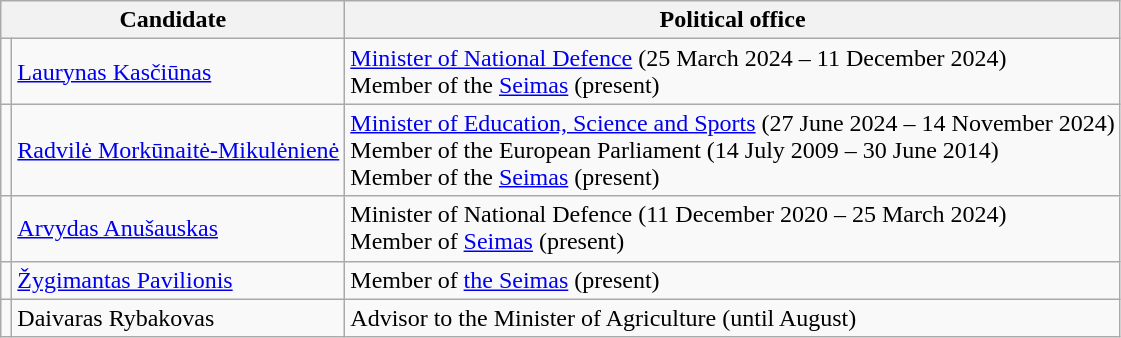<table class="wikitable sortable" style="text-align:left">
<tr>
<th colspan="2">Candidate</th>
<th>Political office</th>
</tr>
<tr>
<td></td>
<td><a href='#'>Laurynas Kasčiūnas</a></td>
<td><a href='#'>Minister of National Defence</a> (25 March 2024 – 11 December 2024) <br> Member of the <a href='#'>Seimas</a> (present)</td>
</tr>
<tr>
<td></td>
<td><a href='#'>Radvilė Morkūnaitė-Mikulėnienė</a></td>
<td><a href='#'>Minister of Education, Science and Sports</a> (27 June 2024 – 14 November 2024) <br> Member of the European Parliament (14 July 2009 – 30 June 2014) <br> Member of the <a href='#'>Seimas</a> (present)</td>
</tr>
<tr>
<td></td>
<td><a href='#'>Arvydas Anušauskas</a></td>
<td>Minister of National Defence (11 December 2020 – 25 March 2024) <br> Member of <a href='#'>Seimas</a> (present)</td>
</tr>
<tr>
<td></td>
<td><a href='#'>Žygimantas Pavilionis</a></td>
<td>Member of <a href='#'>the Seimas</a> (present)</td>
</tr>
<tr>
<td></td>
<td>Daivaras Rybakovas</td>
<td>Advisor to the Minister of Agriculture (until August)</td>
</tr>
</table>
